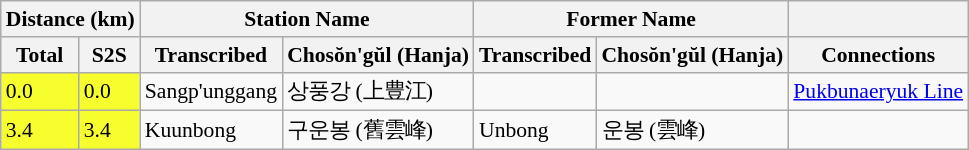<table class="wikitable" style="font-size:90%;">
<tr>
<th colspan="2">Distance (km)</th>
<th colspan="2">Station Name</th>
<th colspan="2">Former Name</th>
<th></th>
</tr>
<tr>
<th>Total</th>
<th>S2S</th>
<th>Transcribed</th>
<th>Chosŏn'gŭl (Hanja)</th>
<th>Transcribed</th>
<th>Chosŏn'gŭl (Hanja)</th>
<th>Connections</th>
</tr>
<tr>
<td bgcolor=#F7FE2E>0.0</td>
<td bgcolor=#F7FE2E>0.0</td>
<td>Sangp'unggang</td>
<td>상풍강 (上豊江)</td>
<td></td>
<td></td>
<td><a href='#'>Pukbunaeryuk Line</a></td>
</tr>
<tr>
<td bgcolor=#F7FE2E>3.4</td>
<td bgcolor=#F7FE2E>3.4</td>
<td>Kuunbong</td>
<td>구운봉 (舊雲峰)</td>
<td>Unbong</td>
<td>운봉 (雲峰)</td>
<td></td>
</tr>
</table>
